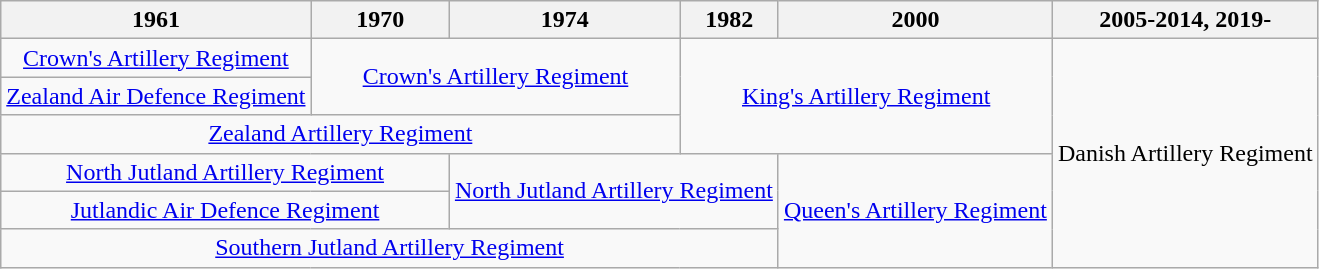<table class="wikitable">
<tr>
<th>1961</th>
<th>1970</th>
<th>1974</th>
<th>1982</th>
<th>2000</th>
<th>2005-2014, 2019-</th>
</tr>
<tr style="text-align: center;">
<td> <a href='#'>Crown's Artillery Regiment</a></td>
<td rowspan="2" colspan="2"> <a href='#'>Crown's Artillery Regiment</a></td>
<td rowspan="3" colspan="2"> <a href='#'>King's Artillery Regiment</a></td>
<td rowspan="6" colspan="1"> Danish Artillery Regiment</td>
</tr>
<tr style="text-align: center;">
<td> <a href='#'>Zealand Air Defence Regiment</a></td>
</tr>
<tr style="text-align: center;">
<td rowspan="1" colspan="3"> <a href='#'>Zealand Artillery Regiment</a></td>
</tr>
<tr style="text-align: center;">
<td rowspan="1" colspan="2"> <a href='#'>North Jutland Artillery Regiment</a></td>
<td rowspan="2" colspan="2"> <a href='#'>North Jutland Artillery Regiment</a></td>
<td rowspan="3" colspan="1"> <a href='#'>Queen's Artillery Regiment</a></td>
</tr>
<tr style="text-align: center;">
<td rowspan="1" colspan="2"> <a href='#'>Jutlandic Air Defence Regiment</a></td>
</tr>
<tr style="text-align: center;">
<td rowspan="1" colspan="4"> <a href='#'>Southern Jutland Artillery Regiment</a></td>
</tr>
</table>
